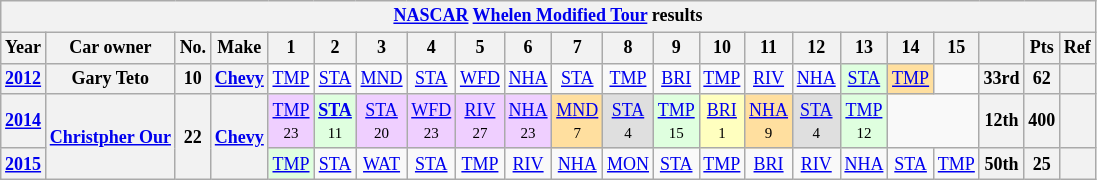<table class="wikitable" style="text-align:center; font-size:75%">
<tr>
<th colspan=38><a href='#'>NASCAR</a> <a href='#'>Whelen Modified Tour</a> results</th>
</tr>
<tr>
<th>Year</th>
<th>Car owner</th>
<th>No.</th>
<th>Make</th>
<th>1</th>
<th>2</th>
<th>3</th>
<th>4</th>
<th>5</th>
<th>6</th>
<th>7</th>
<th>8</th>
<th>9</th>
<th>10</th>
<th>11</th>
<th>12</th>
<th>13</th>
<th>14</th>
<th>15</th>
<th></th>
<th>Pts</th>
<th>Ref</th>
</tr>
<tr>
<th><a href='#'>2012</a></th>
<th>Gary Teto</th>
<th>10</th>
<th><a href='#'>Chevy</a></th>
<td><a href='#'>TMP</a></td>
<td><a href='#'>STA</a></td>
<td><a href='#'>MND</a></td>
<td><a href='#'>STA</a></td>
<td><a href='#'>WFD</a></td>
<td><a href='#'>NHA</a></td>
<td><a href='#'>STA</a></td>
<td><a href='#'>TMP</a></td>
<td><a href='#'>BRI</a></td>
<td><a href='#'>TMP</a></td>
<td><a href='#'>RIV</a></td>
<td><a href='#'>NHA</a></td>
<td style="background:#DFFFDF;"><a href='#'>STA</a><br></td>
<td style="background:#FFDF9F;"><a href='#'>TMP</a><br></td>
<td></td>
<th>33rd</th>
<th>62</th>
<th></th>
</tr>
<tr>
<th><a href='#'>2014</a></th>
<th rowspan=2><a href='#'>Christpher Our</a></th>
<th rowspan=2>22</th>
<th rowspan=2><a href='#'>Chevy</a></th>
<td style="background:#EFCFFF;"><a href='#'>TMP</a><br><small>23</small></td>
<td style="background:#DFFFDF;"><strong><a href='#'>STA</a></strong><br><small>11</small></td>
<td style="background:#EFCFFF;"><a href='#'>STA</a><br><small>20</small></td>
<td style="background:#EFCFFF;"><a href='#'>WFD</a><br><small>23</small></td>
<td style="background:#EFCFFF;"><a href='#'>RIV</a><br><small>27</small></td>
<td style="background:#EFCFFF;"><a href='#'>NHA</a><br><small>23</small></td>
<td style="background:#FFDF9F;"><a href='#'>MND</a><br><small>7</small></td>
<td style="background:#DFDFDF;"><a href='#'>STA</a><br><small>4</small></td>
<td style="background:#DFFFDF;"><a href='#'>TMP</a><br><small>15</small></td>
<td style="background:#FFFFBF;"><a href='#'>BRI</a><br><small>1</small></td>
<td style="background:#FFDF9F;"><a href='#'>NHA</a><br><small>9</small></td>
<td style="background:#DFDFDF;"><a href='#'>STA</a><br><small>4</small></td>
<td style="background:#DFFFDF;"><a href='#'>TMP</a><br><small>12</small></td>
<td colspan=2></td>
<th>12th</th>
<th>400</th>
<th></th>
</tr>
<tr>
<th><a href='#'>2015</a></th>
<td style="background:#DFFFDF;"><a href='#'>TMP</a><br></td>
<td><a href='#'>STA</a></td>
<td><a href='#'>WAT</a></td>
<td><a href='#'>STA</a></td>
<td><a href='#'>TMP</a></td>
<td><a href='#'>RIV</a></td>
<td><a href='#'>NHA</a></td>
<td><a href='#'>MON</a></td>
<td><a href='#'>STA</a></td>
<td><a href='#'>TMP</a></td>
<td><a href='#'>BRI</a></td>
<td><a href='#'>RIV</a></td>
<td><a href='#'>NHA</a></td>
<td><a href='#'>STA</a></td>
<td><a href='#'>TMP</a></td>
<th>50th</th>
<th>25</th>
<th></th>
</tr>
</table>
